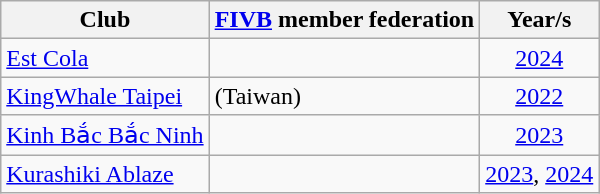<table class="wikitable">
<tr>
<th>Club</th>
<th><a href='#'>FIVB</a> member federation</th>
<th>Year/s</th>
</tr>
<tr>
<td><a href='#'>Est Cola</a></td>
<td></td>
<td align=center><a href='#'>2024</a></td>
</tr>
<tr>
<td><a href='#'>KingWhale Taipei</a></td>
<td> (Taiwan)</td>
<td align=center><a href='#'>2022</a></td>
</tr>
<tr>
<td><a href='#'>Kinh Bắc Bắc Ninh</a></td>
<td></td>
<td align=center><a href='#'>2023</a></td>
</tr>
<tr>
<td><a href='#'>Kurashiki Ablaze</a></td>
<td></td>
<td align=center><a href='#'>2023</a>, <a href='#'>2024</a></td>
</tr>
</table>
